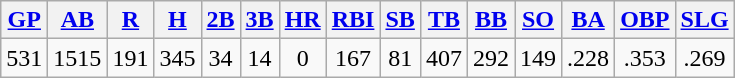<table class="wikitable">
<tr>
<th><a href='#'>GP</a></th>
<th><a href='#'>AB</a></th>
<th><a href='#'>R</a></th>
<th><a href='#'>H</a></th>
<th><a href='#'>2B</a></th>
<th><a href='#'>3B</a></th>
<th><a href='#'>HR</a></th>
<th><a href='#'>RBI</a></th>
<th><a href='#'>SB</a></th>
<th><a href='#'>TB</a></th>
<th><a href='#'>BB</a></th>
<th><a href='#'>SO</a></th>
<th><a href='#'>BA</a></th>
<th><a href='#'>OBP</a></th>
<th><a href='#'>SLG</a></th>
</tr>
<tr align=center>
<td>531</td>
<td>1515</td>
<td>191</td>
<td>345</td>
<td>34</td>
<td>14</td>
<td>0</td>
<td>167</td>
<td>81</td>
<td>407</td>
<td>292</td>
<td>149</td>
<td>.228</td>
<td>.353</td>
<td>.269</td>
</tr>
</table>
